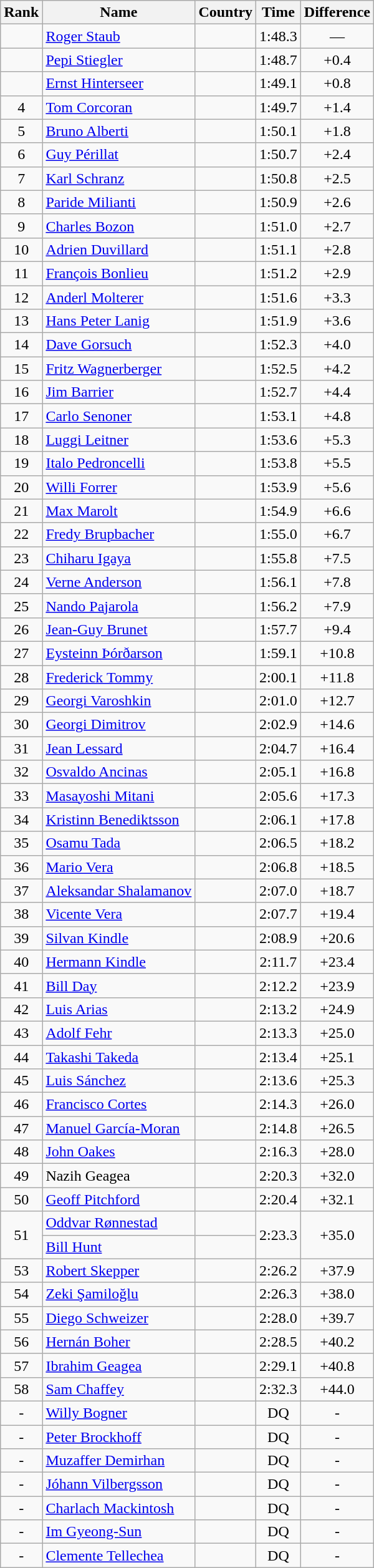<table class="wikitable sortable" style="text-align:center">
<tr>
<th>Rank</th>
<th>Name</th>
<th>Country</th>
<th>Time</th>
<th>Difference</th>
</tr>
<tr>
<td></td>
<td align=left><a href='#'>Roger Staub</a></td>
<td align=left></td>
<td>1:48.3</td>
<td>—</td>
</tr>
<tr>
<td></td>
<td align=left><a href='#'>Pepi Stiegler</a></td>
<td align=left></td>
<td>1:48.7</td>
<td>+0.4</td>
</tr>
<tr>
<td></td>
<td align=left><a href='#'>Ernst Hinterseer</a></td>
<td align=left></td>
<td>1:49.1</td>
<td>+0.8</td>
</tr>
<tr>
<td>4</td>
<td align=left><a href='#'>Tom Corcoran</a></td>
<td align=left></td>
<td>1:49.7</td>
<td>+1.4</td>
</tr>
<tr>
<td>5</td>
<td align=left><a href='#'>Bruno Alberti</a></td>
<td align=left></td>
<td>1:50.1</td>
<td>+1.8</td>
</tr>
<tr>
<td>6</td>
<td align=left><a href='#'>Guy Périllat</a></td>
<td align=left></td>
<td>1:50.7</td>
<td>+2.4</td>
</tr>
<tr>
<td>7</td>
<td align=left><a href='#'>Karl Schranz</a></td>
<td align=left></td>
<td>1:50.8</td>
<td>+2.5</td>
</tr>
<tr>
<td>8</td>
<td align=left><a href='#'>Paride Milianti</a></td>
<td align=left></td>
<td>1:50.9</td>
<td>+2.6</td>
</tr>
<tr>
<td>9</td>
<td align=left><a href='#'>Charles Bozon</a></td>
<td align=left></td>
<td>1:51.0</td>
<td>+2.7</td>
</tr>
<tr>
<td>10</td>
<td align=left><a href='#'>Adrien Duvillard</a></td>
<td align=left></td>
<td>1:51.1</td>
<td>+2.8</td>
</tr>
<tr>
<td>11</td>
<td align=left><a href='#'>François Bonlieu</a></td>
<td align=left></td>
<td>1:51.2</td>
<td>+2.9</td>
</tr>
<tr>
<td>12</td>
<td align=left><a href='#'>Anderl Molterer</a></td>
<td align=left></td>
<td>1:51.6</td>
<td>+3.3</td>
</tr>
<tr>
<td>13</td>
<td align=left><a href='#'>Hans Peter Lanig</a></td>
<td align=left></td>
<td>1:51.9</td>
<td>+3.6</td>
</tr>
<tr>
<td>14</td>
<td align=left><a href='#'>Dave Gorsuch</a></td>
<td align=left></td>
<td>1:52.3</td>
<td>+4.0</td>
</tr>
<tr>
<td>15</td>
<td align=left><a href='#'>Fritz Wagnerberger</a></td>
<td align=left></td>
<td>1:52.5</td>
<td>+4.2</td>
</tr>
<tr>
<td>16</td>
<td align=left><a href='#'>Jim Barrier</a></td>
<td align=left></td>
<td>1:52.7</td>
<td>+4.4</td>
</tr>
<tr>
<td>17</td>
<td align=left><a href='#'>Carlo Senoner</a></td>
<td align=left></td>
<td>1:53.1</td>
<td>+4.8</td>
</tr>
<tr>
<td>18</td>
<td align=left><a href='#'>Luggi Leitner</a></td>
<td align=left></td>
<td>1:53.6</td>
<td>+5.3</td>
</tr>
<tr>
<td>19</td>
<td align=left><a href='#'>Italo Pedroncelli</a></td>
<td align=left></td>
<td>1:53.8</td>
<td>+5.5</td>
</tr>
<tr>
<td>20</td>
<td align=left><a href='#'>Willi Forrer</a></td>
<td align=left></td>
<td>1:53.9</td>
<td>+5.6</td>
</tr>
<tr>
<td>21</td>
<td align=left><a href='#'>Max Marolt</a></td>
<td align=left></td>
<td>1:54.9</td>
<td>+6.6</td>
</tr>
<tr>
<td>22</td>
<td align=left><a href='#'>Fredy Brupbacher</a></td>
<td align=left></td>
<td>1:55.0</td>
<td>+6.7</td>
</tr>
<tr>
<td>23</td>
<td align=left><a href='#'>Chiharu Igaya</a></td>
<td align=left></td>
<td>1:55.8</td>
<td>+7.5</td>
</tr>
<tr>
<td>24</td>
<td align=left><a href='#'>Verne Anderson</a></td>
<td align=left></td>
<td>1:56.1</td>
<td>+7.8</td>
</tr>
<tr>
<td>25</td>
<td align=left><a href='#'>Nando Pajarola</a></td>
<td align=left></td>
<td>1:56.2</td>
<td>+7.9</td>
</tr>
<tr>
<td>26</td>
<td align=left><a href='#'>Jean-Guy Brunet</a></td>
<td align=left></td>
<td>1:57.7</td>
<td>+9.4</td>
</tr>
<tr>
<td>27</td>
<td align=left><a href='#'>Eysteinn Þórðarson</a></td>
<td align=left></td>
<td>1:59.1</td>
<td>+10.8</td>
</tr>
<tr>
<td>28</td>
<td align=left><a href='#'>Frederick Tommy</a></td>
<td align=left></td>
<td>2:00.1</td>
<td>+11.8</td>
</tr>
<tr>
<td>29</td>
<td align=left><a href='#'>Georgi Varoshkin</a></td>
<td align=left></td>
<td>2:01.0</td>
<td>+12.7</td>
</tr>
<tr>
<td>30</td>
<td align=left><a href='#'>Georgi Dimitrov</a></td>
<td align=left></td>
<td>2:02.9</td>
<td>+14.6</td>
</tr>
<tr>
<td>31</td>
<td align=left><a href='#'>Jean Lessard</a></td>
<td align=left></td>
<td>2:04.7</td>
<td>+16.4</td>
</tr>
<tr>
<td>32</td>
<td align=left><a href='#'>Osvaldo Ancinas</a></td>
<td align=left></td>
<td>2:05.1</td>
<td>+16.8</td>
</tr>
<tr>
<td>33</td>
<td align=left><a href='#'>Masayoshi Mitani</a></td>
<td align=left></td>
<td>2:05.6</td>
<td>+17.3</td>
</tr>
<tr>
<td>34</td>
<td align=left><a href='#'>Kristinn Benediktsson</a></td>
<td align=left></td>
<td>2:06.1</td>
<td>+17.8</td>
</tr>
<tr>
<td>35</td>
<td align=left><a href='#'>Osamu Tada</a></td>
<td align=left></td>
<td>2:06.5</td>
<td>+18.2</td>
</tr>
<tr>
<td>36</td>
<td align=left><a href='#'>Mario Vera</a></td>
<td align=left></td>
<td>2:06.8</td>
<td>+18.5</td>
</tr>
<tr>
<td>37</td>
<td align=left><a href='#'>Aleksandar Shalamanov</a></td>
<td align=left></td>
<td>2:07.0</td>
<td>+18.7</td>
</tr>
<tr>
<td>38</td>
<td align=left><a href='#'>Vicente Vera</a></td>
<td align=left></td>
<td>2:07.7</td>
<td>+19.4</td>
</tr>
<tr>
<td>39</td>
<td align=left><a href='#'>Silvan Kindle</a></td>
<td align=left></td>
<td>2:08.9</td>
<td>+20.6</td>
</tr>
<tr>
<td>40</td>
<td align=left><a href='#'>Hermann Kindle</a></td>
<td align=left></td>
<td>2:11.7</td>
<td>+23.4</td>
</tr>
<tr>
<td>41</td>
<td align=left><a href='#'>Bill Day</a></td>
<td align=left></td>
<td>2:12.2</td>
<td>+23.9</td>
</tr>
<tr>
<td>42</td>
<td align=left><a href='#'>Luis Arias</a></td>
<td align=left></td>
<td>2:13.2</td>
<td>+24.9</td>
</tr>
<tr>
<td>43</td>
<td align=left><a href='#'>Adolf Fehr</a></td>
<td align=left></td>
<td>2:13.3</td>
<td>+25.0</td>
</tr>
<tr>
<td>44</td>
<td align=left><a href='#'>Takashi Takeda</a></td>
<td align=left></td>
<td>2:13.4</td>
<td>+25.1</td>
</tr>
<tr>
<td>45</td>
<td align=left><a href='#'>Luis Sánchez</a></td>
<td align=left></td>
<td>2:13.6</td>
<td>+25.3</td>
</tr>
<tr>
<td>46</td>
<td align=left><a href='#'>Francisco Cortes</a></td>
<td align=left></td>
<td>2:14.3</td>
<td>+26.0</td>
</tr>
<tr>
<td>47</td>
<td align=left><a href='#'>Manuel García-Moran</a></td>
<td align=left></td>
<td>2:14.8</td>
<td>+26.5</td>
</tr>
<tr>
<td>48</td>
<td align=left><a href='#'>John Oakes</a></td>
<td align=left></td>
<td>2:16.3</td>
<td>+28.0</td>
</tr>
<tr>
<td>49</td>
<td align=left>Nazih Geagea</td>
<td align=left></td>
<td>2:20.3</td>
<td>+32.0</td>
</tr>
<tr>
<td>50</td>
<td align=left><a href='#'>Geoff Pitchford</a></td>
<td align=left></td>
<td>2:20.4</td>
<td>+32.1</td>
</tr>
<tr>
<td rowspan=2>51</td>
<td align=left><a href='#'>Oddvar Rønnestad</a></td>
<td align=left></td>
<td rowspan=2>2:23.3</td>
<td rowspan=2>+35.0</td>
</tr>
<tr>
<td align=left><a href='#'>Bill Hunt</a></td>
<td align=left></td>
</tr>
<tr>
<td>53</td>
<td align=left><a href='#'>Robert Skepper</a></td>
<td align=left></td>
<td>2:26.2</td>
<td>+37.9</td>
</tr>
<tr>
<td>54</td>
<td align=left><a href='#'>Zeki Şamiloğlu</a></td>
<td align=left></td>
<td>2:26.3</td>
<td>+38.0</td>
</tr>
<tr>
<td>55</td>
<td align=left><a href='#'>Diego Schweizer</a></td>
<td align=left></td>
<td>2:28.0</td>
<td>+39.7</td>
</tr>
<tr>
<td>56</td>
<td align=left><a href='#'>Hernán Boher</a></td>
<td align=left></td>
<td>2:28.5</td>
<td>+40.2</td>
</tr>
<tr>
<td>57</td>
<td align=left><a href='#'>Ibrahim Geagea</a></td>
<td align=left></td>
<td>2:29.1</td>
<td>+40.8</td>
</tr>
<tr>
<td>58</td>
<td align=left><a href='#'>Sam Chaffey</a></td>
<td align=left></td>
<td>2:32.3</td>
<td>+44.0</td>
</tr>
<tr>
<td>-</td>
<td align=left><a href='#'>Willy Bogner</a></td>
<td align=left></td>
<td>DQ</td>
<td>-</td>
</tr>
<tr>
<td>-</td>
<td align=left><a href='#'>Peter Brockhoff</a></td>
<td align=left></td>
<td>DQ</td>
<td>-</td>
</tr>
<tr>
<td>-</td>
<td align=left><a href='#'>Muzaffer Demirhan</a></td>
<td align=left></td>
<td>DQ</td>
<td>-</td>
</tr>
<tr>
<td>-</td>
<td align=left><a href='#'>Jóhann Vilbergsson</a></td>
<td align=left></td>
<td>DQ</td>
<td>-</td>
</tr>
<tr>
<td>-</td>
<td align=left><a href='#'>Charlach Mackintosh</a></td>
<td align=left></td>
<td>DQ</td>
<td>-</td>
</tr>
<tr>
<td>-</td>
<td align=left><a href='#'>Im Gyeong-Sun</a></td>
<td align=left></td>
<td>DQ</td>
<td>-</td>
</tr>
<tr>
<td>-</td>
<td align=left><a href='#'>Clemente Tellechea</a></td>
<td align=left></td>
<td>DQ</td>
<td>-</td>
</tr>
</table>
